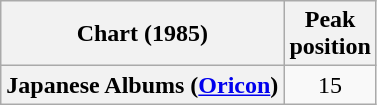<table class="wikitable plainrowheaders" style="text-align:center">
<tr>
<th scope="col">Chart (1985)</th>
<th scope="col">Peak<br> position</th>
</tr>
<tr>
<th scope="row">Japanese Albums (<a href='#'>Oricon</a>)</th>
<td>15</td>
</tr>
</table>
